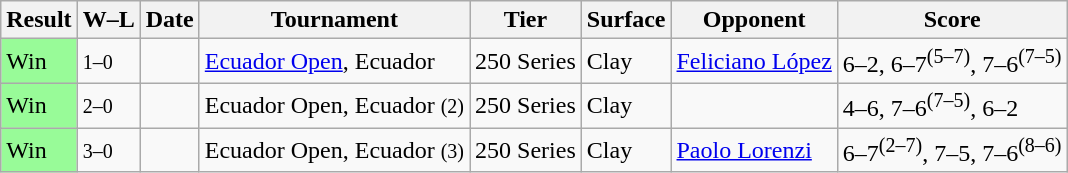<table class="sortable wikitable">
<tr>
<th>Result</th>
<th class="unsortable">W–L</th>
<th>Date</th>
<th>Tournament</th>
<th>Tier</th>
<th>Surface</th>
<th>Opponent</th>
<th class="unsortable">Score</th>
</tr>
<tr>
<td bgcolor=98fb98>Win</td>
<td><small>1–0</small></td>
<td><a href='#'></a></td>
<td><a href='#'>Ecuador Open</a>, Ecuador</td>
<td>250 Series</td>
<td>Clay</td>
<td> <a href='#'>Feliciano López</a></td>
<td>6–2, 6–7<sup>(5–7)</sup>, 7–6<sup>(7–5)</sup></td>
</tr>
<tr>
<td bgcolor=98fb98>Win</td>
<td><small>2–0</small></td>
<td><a href='#'></a></td>
<td>Ecuador Open, Ecuador <small>(2)</small></td>
<td>250 Series</td>
<td>Clay</td>
<td></td>
<td>4–6, 7–6<sup>(7–5)</sup>, 6–2</td>
</tr>
<tr>
<td bgcolor=98fb98>Win</td>
<td><small>3–0</small></td>
<td><a href='#'></a></td>
<td>Ecuador Open, Ecuador <small>(3)</small></td>
<td>250 Series</td>
<td>Clay</td>
<td> <a href='#'>Paolo Lorenzi</a></td>
<td>6–7<sup>(2–7)</sup>, 7–5, 7–6<sup>(8–6)</sup></td>
</tr>
</table>
